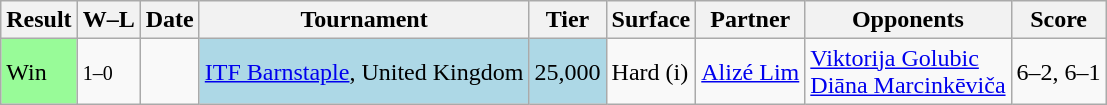<table class="sortable wikitable nowrap">
<tr>
<th>Result</th>
<th class="unsortable">W–L</th>
<th>Date</th>
<th>Tournament</th>
<th>Tier</th>
<th>Surface</th>
<th>Partner</th>
<th>Opponents</th>
<th class="unsortable">Score</th>
</tr>
<tr>
<td style="background:#98fb98;">Win</td>
<td><small>1–0</small></td>
<td></td>
<td style="background:lightblue;"><a href='#'>ITF Barnstaple</a>, United Kingdom</td>
<td style="background:lightblue;">25,000</td>
<td>Hard (i)</td>
<td> <a href='#'>Alizé Lim</a></td>
<td> <a href='#'>Viktorija Golubic</a> <br>  <a href='#'>Diāna Marcinkēviča</a></td>
<td>6–2, 6–1</td>
</tr>
</table>
